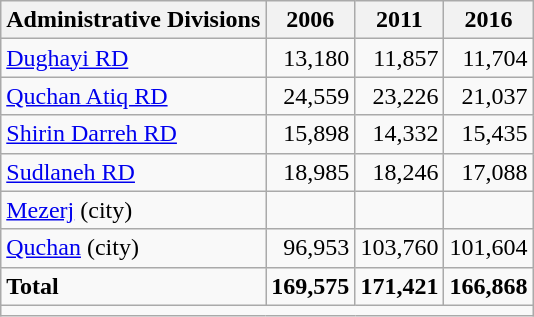<table class="wikitable">
<tr>
<th>Administrative Divisions</th>
<th>2006</th>
<th>2011</th>
<th>2016</th>
</tr>
<tr>
<td><a href='#'>Dughayi RD</a></td>
<td style="text-align: right;">13,180</td>
<td style="text-align: right;">11,857</td>
<td style="text-align: right;">11,704</td>
</tr>
<tr>
<td><a href='#'>Quchan Atiq RD</a></td>
<td style="text-align: right;">24,559</td>
<td style="text-align: right;">23,226</td>
<td style="text-align: right;">21,037</td>
</tr>
<tr>
<td><a href='#'>Shirin Darreh RD</a></td>
<td style="text-align: right;">15,898</td>
<td style="text-align: right;">14,332</td>
<td style="text-align: right;">15,435</td>
</tr>
<tr>
<td><a href='#'>Sudlaneh RD</a></td>
<td style="text-align: right;">18,985</td>
<td style="text-align: right;">18,246</td>
<td style="text-align: right;">17,088</td>
</tr>
<tr>
<td><a href='#'>Mezerj</a> (city)</td>
<td style="text-align: right;"></td>
<td style="text-align: right;"></td>
<td style="text-align: right;"></td>
</tr>
<tr>
<td><a href='#'>Quchan</a> (city)</td>
<td style="text-align: right;">96,953</td>
<td style="text-align: right;">103,760</td>
<td style="text-align: right;">101,604</td>
</tr>
<tr>
<td><strong>Total</strong></td>
<td style="text-align: right;"><strong>169,575</strong></td>
<td style="text-align: right;"><strong>171,421</strong></td>
<td style="text-align: right;"><strong>166,868</strong></td>
</tr>
<tr>
<td colspan=4></td>
</tr>
</table>
